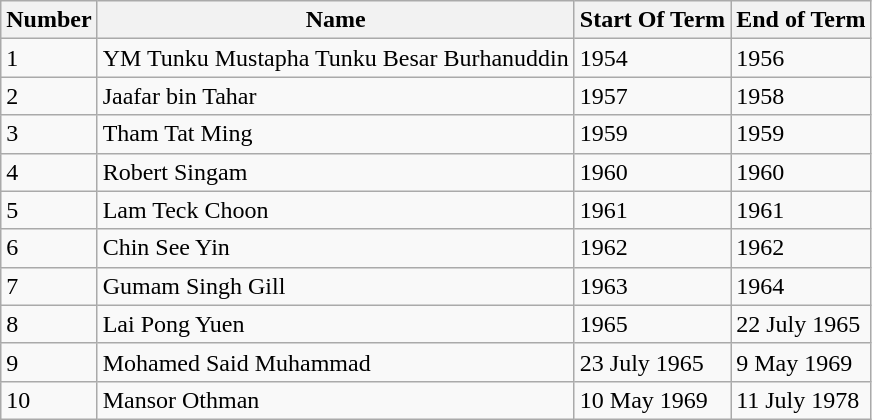<table class="wikitable sortable">
<tr>
<th>Number</th>
<th>Name</th>
<th>Start Of Term</th>
<th>End of Term</th>
</tr>
<tr>
<td>1</td>
<td>YM Tunku Mustapha Tunku Besar Burhanuddin</td>
<td>1954</td>
<td>1956</td>
</tr>
<tr>
<td>2</td>
<td>Jaafar bin Tahar</td>
<td>1957</td>
<td>1958</td>
</tr>
<tr>
<td>3</td>
<td>Tham Tat Ming</td>
<td>1959</td>
<td>1959</td>
</tr>
<tr>
<td>4</td>
<td>Robert Singam</td>
<td>1960</td>
<td>1960</td>
</tr>
<tr>
<td>5</td>
<td>Lam Teck Choon</td>
<td>1961</td>
<td>1961</td>
</tr>
<tr>
<td>6</td>
<td>Chin See Yin</td>
<td>1962</td>
<td>1962</td>
</tr>
<tr>
<td>7</td>
<td>Gumam Singh Gill</td>
<td>1963</td>
<td>1964</td>
</tr>
<tr>
<td>8</td>
<td>Lai Pong Yuen</td>
<td>1965</td>
<td>22 July 1965</td>
</tr>
<tr>
<td>9</td>
<td>Mohamed Said Muhammad</td>
<td>23 July 1965</td>
<td>9 May 1969</td>
</tr>
<tr>
<td>10</td>
<td>Mansor Othman</td>
<td>10 May 1969</td>
<td>11 July 1978</td>
</tr>
</table>
